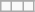<table class="wikitable">
<tr>
</tr>
<tr>
<td></td>
<td></td>
<td></td>
</tr>
</table>
